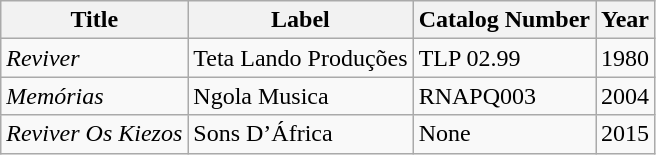<table class="wikitable">
<tr>
<th>Title</th>
<th>Label</th>
<th>Catalog Number</th>
<th>Year</th>
</tr>
<tr>
<td><em>Reviver</em></td>
<td>Teta Lando Produções</td>
<td>TLP 02.99</td>
<td>1980</td>
</tr>
<tr>
<td><em>Memórias</em></td>
<td>Ngola Musica</td>
<td>RNAPQ003</td>
<td>2004</td>
</tr>
<tr>
<td><em>Reviver Os Kiezos</em></td>
<td>Sons D’África</td>
<td>None</td>
<td>2015</td>
</tr>
</table>
